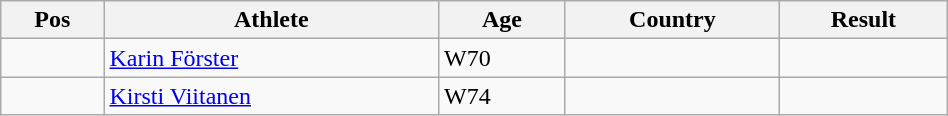<table class="wikitable"  style="text-align:center; width:50%;">
<tr>
<th>Pos</th>
<th>Athlete</th>
<th>Age</th>
<th>Country</th>
<th>Result</th>
</tr>
<tr>
<td align=center></td>
<td align=left><a href='#'>Karin Förster</a></td>
<td align=left>W70</td>
<td align=left></td>
<td></td>
</tr>
<tr>
<td align=center></td>
<td align=left><a href='#'>Kirsti Viitanen</a></td>
<td align=left>W74</td>
<td align=left></td>
<td></td>
</tr>
</table>
